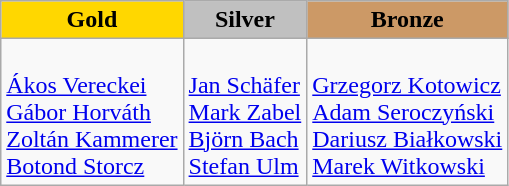<table class="wikitable">
<tr>
<td align=center bgcolor=gold> <strong>Gold</strong></td>
<td align=center bgcolor=silver> <strong>Silver</strong></td>
<td align=center bgcolor=cc9966> <strong>Bronze</strong></td>
</tr>
<tr>
<td><br><a href='#'>Ákos Vereckei</a><br><a href='#'>Gábor Horváth</a><br><a href='#'>Zoltán Kammerer</a><br><a href='#'>Botond Storcz</a></td>
<td><br><a href='#'>Jan Schäfer</a><br><a href='#'>Mark Zabel</a><br><a href='#'>Björn Bach</a><br><a href='#'>Stefan Ulm</a></td>
<td><br><a href='#'>Grzegorz Kotowicz</a><br><a href='#'>Adam Seroczyński</a><br><a href='#'>Dariusz Białkowski</a><br><a href='#'>Marek Witkowski</a></td>
</tr>
</table>
